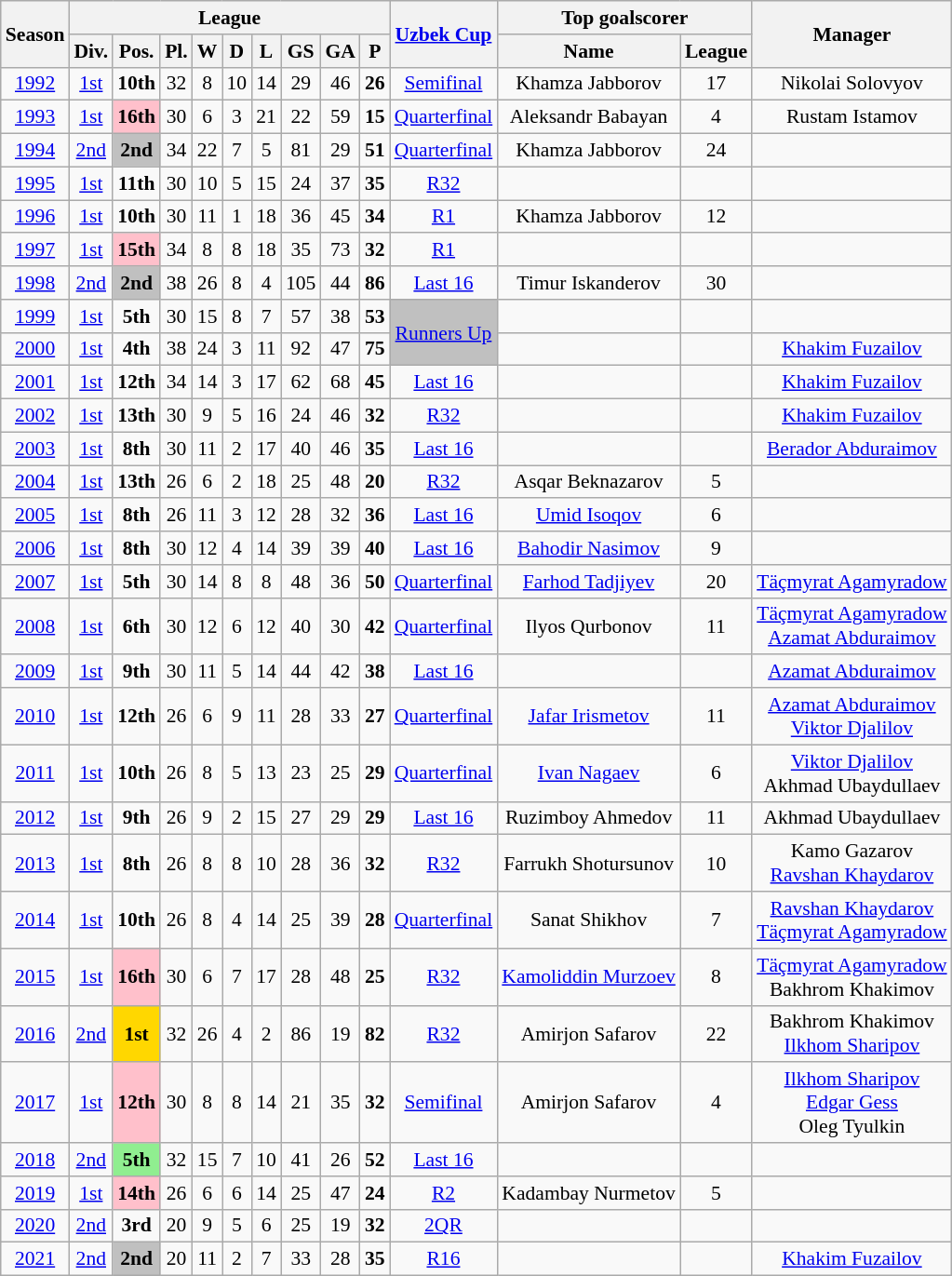<table class="wikitable mw-collapsible mw-collapsed" align=center cellspacing="0" cellpadding="3" style="border:1px solid #AAAAAA;font-size:90%">
<tr style="background:#efefef;">
<th rowspan="2">Season</th>
<th colspan="9">League</th>
<th rowspan="2"><a href='#'>Uzbek Cup</a></th>
<th colspan="2">Top goalscorer</th>
<th rowspan="2">Manager</th>
</tr>
<tr>
<th>Div.</th>
<th>Pos.</th>
<th>Pl.</th>
<th>W</th>
<th>D</th>
<th>L</th>
<th>GS</th>
<th>GA</th>
<th>P</th>
<th>Name</th>
<th>League</th>
</tr>
<tr>
<td align=center><a href='#'>1992</a></td>
<td align=center><a href='#'>1st</a></td>
<td align=center><strong>10th</strong></td>
<td align=center>32</td>
<td align=center>8</td>
<td align=center>10</td>
<td align=center>14</td>
<td align=center>29</td>
<td align=center>46</td>
<td align=center><strong>26</strong></td>
<td align=center><a href='#'>Semifinal</a></td>
<td align=center> Khamza Jabborov</td>
<td align=center>17</td>
<td align=center> Nikolai Solovyov</td>
</tr>
<tr>
<td align=center><a href='#'>1993</a></td>
<td align=center><a href='#'>1st</a></td>
<td style="text-align:center; background:pink;"><strong>16th</strong></td>
<td align=center>30</td>
<td align=center>6</td>
<td align=center>3</td>
<td align=center>21</td>
<td align=center>22</td>
<td align=center>59</td>
<td align=center><strong>15</strong></td>
<td align=center><a href='#'>Quarterfinal</a></td>
<td align=center> Aleksandr Babayan</td>
<td align=center>4</td>
<td align=center> Rustam Istamov</td>
</tr>
<tr>
<td align=center><a href='#'>1994</a></td>
<td align=center><a href='#'>2nd</a></td>
<td style="text-align:center; background:silver;"><strong>2nd</strong></td>
<td align=center>34</td>
<td align=center>22</td>
<td align=center>7</td>
<td align=center>5</td>
<td align=center>81</td>
<td align=center>29</td>
<td align=center><strong>51</strong></td>
<td align=center><a href='#'>Quarterfinal</a></td>
<td align=center> Khamza Jabborov</td>
<td align=center>24</td>
<td align=center></td>
</tr>
<tr>
<td align=center><a href='#'>1995</a></td>
<td align=center><a href='#'>1st</a></td>
<td align=center><strong>11th</strong></td>
<td align=center>30</td>
<td align=center>10</td>
<td align=center>5</td>
<td align=center>15</td>
<td align=center>24</td>
<td align=center>37</td>
<td align=center><strong>35</strong></td>
<td align=center><a href='#'>R32</a></td>
<td align=center></td>
<td align=center></td>
<td align=center></td>
</tr>
<tr>
<td align=center><a href='#'>1996</a></td>
<td align=center><a href='#'>1st</a></td>
<td align=center><strong>10th</strong></td>
<td align=center>30</td>
<td align=center>11</td>
<td align=center>1</td>
<td align=center>18</td>
<td align=center>36</td>
<td align=center>45</td>
<td align=center><strong>34</strong></td>
<td align=center><a href='#'>R1</a></td>
<td align=center> Khamza Jabborov</td>
<td align=center>12</td>
<td align=center></td>
</tr>
<tr>
<td align=center><a href='#'>1997</a></td>
<td align=center><a href='#'>1st</a></td>
<td style="text-align:center; background:pink;"><strong>15th</strong></td>
<td align=center>34</td>
<td align=center>8</td>
<td align=center>8</td>
<td align=center>18</td>
<td align=center>35</td>
<td align=center>73</td>
<td align=center><strong>32</strong></td>
<td align=center><a href='#'>R1</a></td>
<td align=center></td>
<td align=center></td>
<td align=center></td>
</tr>
<tr>
<td align=center><a href='#'>1998</a></td>
<td align=center><a href='#'>2nd</a></td>
<td style="text-align:center; background:silver;"><strong>2nd</strong></td>
<td align=center>38</td>
<td align=center>26</td>
<td align=center>8</td>
<td align=center>4</td>
<td align=center>105</td>
<td align=center>44</td>
<td align=center><strong>86</strong></td>
<td align=center><a href='#'>Last 16</a></td>
<td align=center> Timur Iskanderov</td>
<td align=center>30</td>
<td align=center></td>
</tr>
<tr>
<td align=center><a href='#'>1999</a></td>
<td align=center><a href='#'>1st</a></td>
<td align=center><strong>5th</strong></td>
<td align=center>30</td>
<td align=center>15</td>
<td align=center>8</td>
<td align=center>7</td>
<td align=center>57</td>
<td align=center>38</td>
<td align=center><strong>53</strong></td>
<td rowspan="2" style="text-align:center; background:silver;"><a href='#'>Runners Up</a></td>
<td align=center></td>
<td align=center></td>
<td align=center></td>
</tr>
<tr>
<td align=center><a href='#'>2000</a></td>
<td align=center><a href='#'>1st</a></td>
<td align=center><strong>4th</strong></td>
<td align=center>38</td>
<td align=center>24</td>
<td align=center>3</td>
<td align=center>11</td>
<td align=center>92</td>
<td align=center>47</td>
<td align=center><strong>75</strong></td>
<td align=center></td>
<td align=center></td>
<td align=center> <a href='#'>Khakim Fuzailov</a></td>
</tr>
<tr>
<td align=center><a href='#'>2001</a></td>
<td align=center><a href='#'>1st</a></td>
<td align=center><strong>12th</strong></td>
<td align=center>34</td>
<td align=center>14</td>
<td align=center>3</td>
<td align=center>17</td>
<td align=center>62</td>
<td align=center>68</td>
<td align=center><strong>45</strong></td>
<td align=center><a href='#'>Last 16</a></td>
<td align=center></td>
<td align=center></td>
<td align=center> <a href='#'>Khakim Fuzailov</a></td>
</tr>
<tr>
<td align=center><a href='#'>2002</a></td>
<td align=center><a href='#'>1st</a></td>
<td align=center><strong>13th</strong></td>
<td align=center>30</td>
<td align=center>9</td>
<td align=center>5</td>
<td align=center>16</td>
<td align=center>24</td>
<td align=center>46</td>
<td align=center><strong>32</strong></td>
<td align=center><a href='#'>R32</a></td>
<td align=center></td>
<td align=center></td>
<td align=center> <a href='#'>Khakim Fuzailov</a></td>
</tr>
<tr>
<td align=center><a href='#'>2003</a></td>
<td align=center><a href='#'>1st</a></td>
<td align=center><strong>8th</strong></td>
<td align=center>30</td>
<td align=center>11</td>
<td align=center>2</td>
<td align=center>17</td>
<td align=center>40</td>
<td align=center>46</td>
<td align=center><strong>35</strong></td>
<td align=center><a href='#'>Last 16</a></td>
<td align=center></td>
<td align=center></td>
<td align=center> <a href='#'>Berador Abduraimov</a></td>
</tr>
<tr>
<td align=center><a href='#'>2004</a></td>
<td align=center><a href='#'>1st</a></td>
<td align=center><strong>13th</strong></td>
<td align=center>26</td>
<td align=center>6</td>
<td align=center>2</td>
<td align=center>18</td>
<td align=center>25</td>
<td align=center>48</td>
<td align=center><strong>20</strong></td>
<td align=center><a href='#'>R32</a></td>
<td align=center> Asqar Beknazarov</td>
<td align=center>5</td>
<td align=center></td>
</tr>
<tr>
<td align=center><a href='#'>2005</a></td>
<td align=center><a href='#'>1st</a></td>
<td align=center><strong>8th</strong></td>
<td align=center>26</td>
<td align=center>11</td>
<td align=center>3</td>
<td align=center>12</td>
<td align=center>28</td>
<td align=center>32</td>
<td align=center><strong>36</strong></td>
<td align=center><a href='#'>Last 16</a></td>
<td align=center> <a href='#'>Umid Isoqov</a></td>
<td align=center>6</td>
<td align=center></td>
</tr>
<tr>
<td align=center><a href='#'>2006</a></td>
<td align=center><a href='#'>1st</a></td>
<td align=center><strong>8th</strong></td>
<td align=center>30</td>
<td align=center>12</td>
<td align=center>4</td>
<td align=center>14</td>
<td align=center>39</td>
<td align=center>39</td>
<td align=center><strong>40</strong></td>
<td align=center><a href='#'>Last 16</a></td>
<td align=center> <a href='#'>Bahodir Nasimov</a></td>
<td align=center>9</td>
<td align=center></td>
</tr>
<tr>
<td align=center><a href='#'>2007</a></td>
<td align=center><a href='#'>1st</a></td>
<td align=center><strong>5th</strong></td>
<td align=center>30</td>
<td align=center>14</td>
<td align=center>8</td>
<td align=center>8</td>
<td align=center>48</td>
<td align=center>36</td>
<td align=center><strong>50</strong></td>
<td align=center><a href='#'>Quarterfinal</a></td>
<td align=center> <a href='#'>Farhod Tadjiyev</a></td>
<td align=center>20</td>
<td align=center> <a href='#'>Täçmyrat Agamyradow</a></td>
</tr>
<tr>
<td align=center><a href='#'>2008</a></td>
<td align=center><a href='#'>1st</a></td>
<td align=center><strong>6th</strong></td>
<td align=center>30</td>
<td align=center>12</td>
<td align=center>6</td>
<td align=center>12</td>
<td align=center>40</td>
<td align=center>30</td>
<td align=center><strong>42</strong></td>
<td align=center><a href='#'>Quarterfinal</a></td>
<td align=center> Ilyos Qurbonov</td>
<td align=center>11</td>
<td align=center> <a href='#'>Täçmyrat Agamyradow</a> <br>  <a href='#'>Azamat Abduraimov</a></td>
</tr>
<tr>
<td align=center><a href='#'>2009</a></td>
<td align=center><a href='#'>1st</a></td>
<td align=center><strong>9th</strong></td>
<td align=center>30</td>
<td align=center>11</td>
<td align=center>5</td>
<td align=center>14</td>
<td align=center>44</td>
<td align=center>42</td>
<td align=center><strong>38</strong></td>
<td align=center><a href='#'>Last 16</a></td>
<td align=center></td>
<td align=center></td>
<td align=center> <a href='#'>Azamat Abduraimov</a></td>
</tr>
<tr>
<td align=center><a href='#'>2010</a></td>
<td align=center><a href='#'>1st</a></td>
<td align=center><strong>12th</strong></td>
<td align=center>26</td>
<td align=center>6</td>
<td align=center>9</td>
<td align=center>11</td>
<td align=center>28</td>
<td align=center>33</td>
<td align=center><strong>27</strong></td>
<td align=center><a href='#'>Quarterfinal</a></td>
<td align=center> <a href='#'>Jafar Irismetov</a></td>
<td align=center>11</td>
<td align=center> <a href='#'>Azamat Abduraimov</a> <br>  <a href='#'>Viktor Djalilov</a></td>
</tr>
<tr>
<td align=center><a href='#'>2011</a></td>
<td align=center><a href='#'>1st</a></td>
<td align=center><strong>10th</strong></td>
<td align=center>26</td>
<td align=center>8</td>
<td align=center>5</td>
<td align=center>13</td>
<td align=center>23</td>
<td align=center>25</td>
<td align=center><strong>29</strong></td>
<td align=center><a href='#'>Quarterfinal</a></td>
<td align=center> <a href='#'>Ivan Nagaev</a></td>
<td align=center>6</td>
<td align=center> <a href='#'>Viktor Djalilov</a> <br>  Akhmad Ubaydullaev</td>
</tr>
<tr>
<td align=center><a href='#'>2012</a></td>
<td align=center><a href='#'>1st</a></td>
<td align=center><strong>9th</strong></td>
<td align=center>26</td>
<td align=center>9</td>
<td align=center>2</td>
<td align=center>15</td>
<td align=center>27</td>
<td align=center>29</td>
<td align=center><strong>29</strong></td>
<td align=center><a href='#'>Last 16</a></td>
<td align=center> Ruzimboy Ahmedov</td>
<td align=center>11</td>
<td align=center> Akhmad Ubaydullaev</td>
</tr>
<tr>
<td align=center><a href='#'>2013</a></td>
<td align=center><a href='#'>1st</a></td>
<td align=center><strong>8th</strong></td>
<td align=center>26</td>
<td align=center>8</td>
<td align=center>8</td>
<td align=center>10</td>
<td align=center>28</td>
<td align=center>36</td>
<td align=center><strong>32</strong></td>
<td align=center><a href='#'>R32</a></td>
<td align=center> Farrukh Shotursunov</td>
<td align=center>10</td>
<td align=center> Kamo Gazarov <br>  <a href='#'>Ravshan Khaydarov</a></td>
</tr>
<tr>
<td align=center><a href='#'>2014</a></td>
<td align=center><a href='#'>1st</a></td>
<td align=center><strong>10th</strong></td>
<td align=center>26</td>
<td align=center>8</td>
<td align=center>4</td>
<td align=center>14</td>
<td align=center>25</td>
<td align=center>39</td>
<td align=center><strong>28</strong></td>
<td align=center><a href='#'>Quarterfinal</a></td>
<td align=center> Sanat Shikhov</td>
<td align=center>7</td>
<td align=center> <a href='#'>Ravshan Khaydarov</a> <br>  <a href='#'>Täçmyrat Agamyradow</a></td>
</tr>
<tr>
<td align=center><a href='#'>2015</a></td>
<td align=center><a href='#'>1st</a></td>
<td style="text-align:center; background:pink;"><strong>16th</strong></td>
<td align=center>30</td>
<td align=center>6</td>
<td align=center>7</td>
<td align=center>17</td>
<td align=center>28</td>
<td align=center>48</td>
<td align=center><strong>25</strong></td>
<td align=center><a href='#'>R32</a></td>
<td align=center> <a href='#'>Kamoliddin Murzoev</a></td>
<td align=center>8</td>
<td align=center> <a href='#'>Täçmyrat Agamyradow</a> <br>  Bakhrom Khakimov</td>
</tr>
<tr>
<td align=center><a href='#'>2016</a></td>
<td align=center><a href='#'>2nd</a></td>
<td style="text-align:center; background:gold;"><strong>1st</strong></td>
<td align=center>32</td>
<td align=center>26</td>
<td align=center>4</td>
<td align=center>2</td>
<td align=center>86</td>
<td align=center>19</td>
<td align=center><strong>82</strong></td>
<td align=center><a href='#'>R32</a></td>
<td align=center> Amirjon Safarov</td>
<td align=center>22</td>
<td align=center> Bakhrom Khakimov <br>  <a href='#'>Ilkhom Sharipov</a></td>
</tr>
<tr>
<td align=center><a href='#'>2017</a></td>
<td align=center><a href='#'>1st</a></td>
<td style="text-align:center; background:pink;"><strong>12th</strong></td>
<td align=center>30</td>
<td align=center>8</td>
<td align=center>8</td>
<td align=center>14</td>
<td align=center>21</td>
<td align=center>35</td>
<td align=center><strong>32</strong></td>
<td align=center><a href='#'>Semifinal</a></td>
<td align=center> Amirjon Safarov</td>
<td align=center>4</td>
<td align=center> <a href='#'>Ilkhom Sharipov</a> <br>  <a href='#'>Edgar Gess</a> <br>  Oleg Tyulkin</td>
</tr>
<tr>
<td align=center><a href='#'>2018</a></td>
<td align=center><a href='#'>2nd</a></td>
<td style="text-align:center; background:lightgreen;"><strong>5th</strong></td>
<td align=center>32</td>
<td align=center>15</td>
<td align=center>7</td>
<td align=center>10</td>
<td align=center>41</td>
<td align=center>26</td>
<td align=center><strong>52</strong></td>
<td align=center><a href='#'>Last 16</a></td>
<td align=center></td>
<td align=center></td>
<td align=center></td>
</tr>
<tr>
<td align=center><a href='#'>2019</a></td>
<td align=center><a href='#'>1st</a></td>
<td style="text-align:center; background:pink;"><strong>14th</strong></td>
<td align=center>26</td>
<td align=center>6</td>
<td align=center>6</td>
<td align=center>14</td>
<td align=center>25</td>
<td align=center>47</td>
<td align=center><strong>24</strong></td>
<td align=center><a href='#'>R2</a></td>
<td align=center> Kadambay Nurmetov</td>
<td align=center>5</td>
<td align=center></td>
</tr>
<tr>
<td align=center><a href='#'>2020</a></td>
<td align=center><a href='#'>2nd</a></td>
<td align=center><strong>3rd</strong></td>
<td align=center>20</td>
<td align=center>9</td>
<td align=center>5</td>
<td align=center>6</td>
<td align=center>25</td>
<td align=center>19</td>
<td align=center><strong>32</strong></td>
<td align=center><a href='#'>2QR</a></td>
<td align=center></td>
<td align=center></td>
<td align=center></td>
</tr>
<tr>
<td align=center><a href='#'>2021</a></td>
<td align=center><a href='#'>2nd</a></td>
<td style="text-align:center; background:silver;"><strong>2nd</strong></td>
<td align=center>20</td>
<td align=center>11</td>
<td align=center>2</td>
<td align=center>7</td>
<td align=center>33</td>
<td align=center>28</td>
<td align=center><strong>35</strong></td>
<td align=center><a href='#'>R16</a></td>
<td align=center></td>
<td align=center></td>
<td align=center> <a href='#'>Khakim Fuzailov</a></td>
</tr>
</table>
